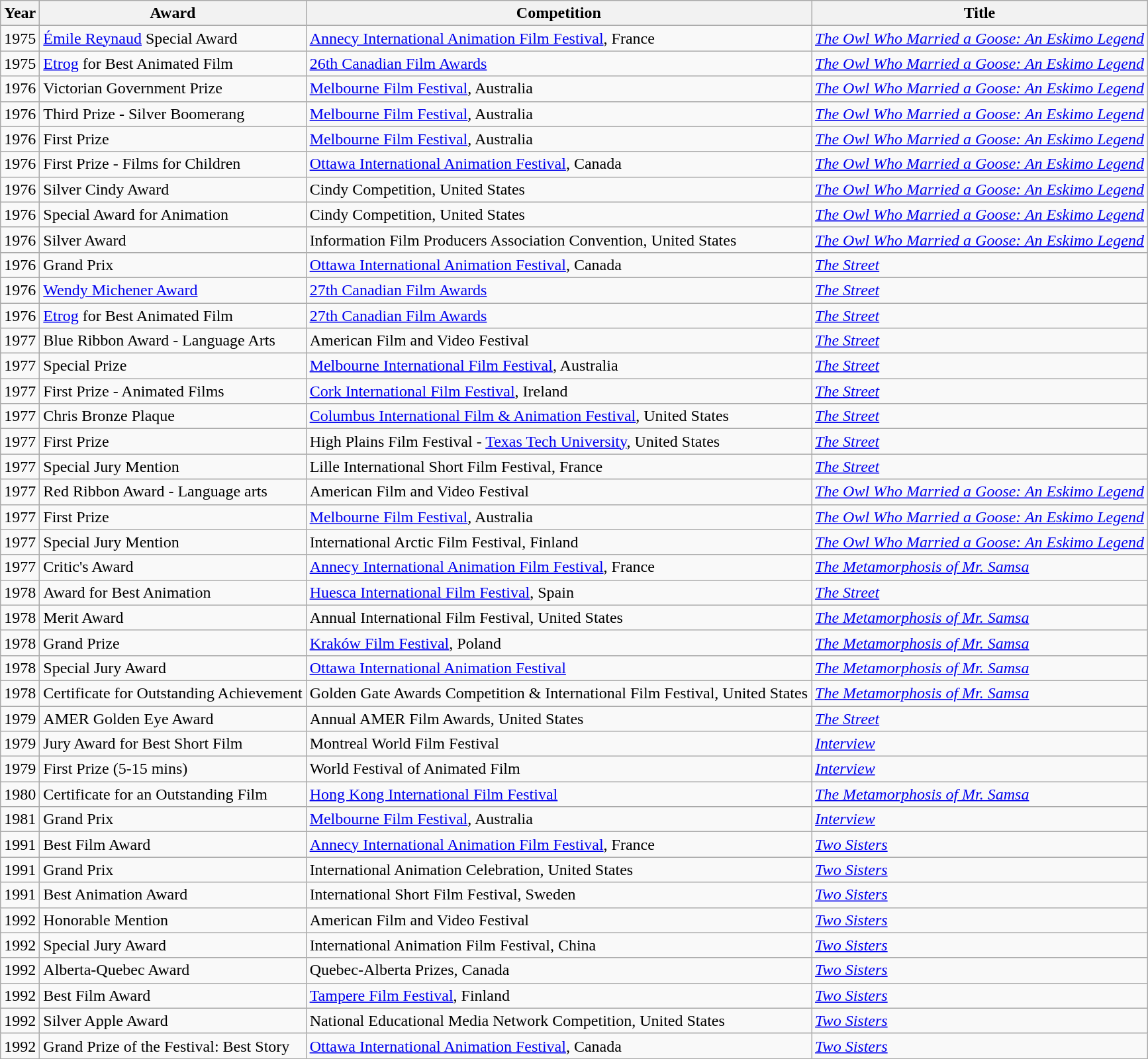<table class="wikitable">
<tr>
<th>Year</th>
<th>Award</th>
<th>Competition</th>
<th>Title</th>
</tr>
<tr>
<td>1975</td>
<td><a href='#'>Émile Reynaud</a> Special Award</td>
<td><a href='#'>Annecy International Animation Film Festival</a>, France</td>
<td><em><a href='#'>The Owl Who Married a Goose: An Eskimo Legend</a></em></td>
</tr>
<tr>
<td>1975</td>
<td><a href='#'>Etrog</a> for Best Animated Film</td>
<td><a href='#'>26th Canadian Film Awards</a></td>
<td><em><a href='#'>The Owl Who Married a Goose: An Eskimo Legend</a></em></td>
</tr>
<tr>
<td>1976</td>
<td>Victorian Government Prize</td>
<td><a href='#'>Melbourne Film Festival</a>, Australia</td>
<td><em><a href='#'>The Owl Who Married a Goose: An Eskimo Legend</a></em></td>
</tr>
<tr>
<td>1976</td>
<td>Third Prize - Silver Boomerang</td>
<td><a href='#'>Melbourne Film Festival</a>, Australia</td>
<td><em><a href='#'>The Owl Who Married a Goose: An Eskimo Legend</a></em></td>
</tr>
<tr>
<td>1976</td>
<td>First Prize</td>
<td><a href='#'>Melbourne Film Festival</a>, Australia</td>
<td><em><a href='#'>The Owl Who Married a Goose: An Eskimo Legend</a></em></td>
</tr>
<tr>
<td>1976</td>
<td>First Prize - Films for Children</td>
<td><a href='#'>Ottawa International Animation Festival</a>, Canada</td>
<td><em><a href='#'>The Owl Who Married a Goose: An Eskimo Legend</a></em></td>
</tr>
<tr>
<td>1976</td>
<td>Silver Cindy Award</td>
<td>Cindy Competition, United States</td>
<td><em><a href='#'>The Owl Who Married a Goose: An Eskimo Legend</a></em></td>
</tr>
<tr>
<td>1976</td>
<td>Special Award for Animation</td>
<td>Cindy Competition, United States</td>
<td><em><a href='#'>The Owl Who Married a Goose: An Eskimo Legend</a></em></td>
</tr>
<tr>
<td>1976</td>
<td>Silver Award</td>
<td>Information Film Producers Association Convention, United States</td>
<td><em><a href='#'>The Owl Who Married a Goose: An Eskimo Legend</a></em></td>
</tr>
<tr>
<td>1976</td>
<td>Grand Prix</td>
<td><a href='#'>Ottawa International Animation Festival</a>, Canada</td>
<td><em><a href='#'>The Street</a></em></td>
</tr>
<tr>
<td>1976</td>
<td><a href='#'>Wendy Michener Award</a></td>
<td><a href='#'>27th Canadian Film Awards</a></td>
<td><em><a href='#'>The Street</a></em></td>
</tr>
<tr>
<td>1976</td>
<td><a href='#'>Etrog</a> for Best Animated Film</td>
<td><a href='#'>27th Canadian Film Awards</a></td>
<td><em><a href='#'>The Street</a></em></td>
</tr>
<tr>
<td>1977</td>
<td>Blue Ribbon Award - Language Arts</td>
<td>American Film and Video Festival</td>
<td><em><a href='#'>The Street</a></em></td>
</tr>
<tr>
<td>1977</td>
<td>Special Prize</td>
<td><a href='#'>Melbourne International Film Festival</a>, Australia</td>
<td><em><a href='#'>The Street</a></em></td>
</tr>
<tr>
<td>1977</td>
<td>First Prize - Animated Films</td>
<td><a href='#'>Cork International Film Festival</a>, Ireland</td>
<td><em><a href='#'>The Street</a></em></td>
</tr>
<tr>
<td>1977</td>
<td>Chris Bronze Plaque</td>
<td><a href='#'>Columbus International Film & Animation Festival</a>, United States</td>
<td><em><a href='#'>The Street</a></em></td>
</tr>
<tr>
<td>1977</td>
<td>First Prize</td>
<td>High Plains Film Festival - <a href='#'>Texas Tech University</a>, United States</td>
<td><em><a href='#'>The Street</a></em></td>
</tr>
<tr>
<td>1977</td>
<td>Special Jury Mention</td>
<td>Lille International Short Film Festival, France</td>
<td><em><a href='#'>The Street</a></em></td>
</tr>
<tr>
<td>1977</td>
<td>Red Ribbon Award - Language arts</td>
<td>American Film and Video Festival</td>
<td><em><a href='#'>The Owl Who Married a Goose: An Eskimo Legend</a></em></td>
</tr>
<tr>
<td>1977</td>
<td>First Prize</td>
<td><a href='#'>Melbourne Film Festival</a>, Australia</td>
<td><em><a href='#'>The Owl Who Married a Goose: An Eskimo Legend</a></em></td>
</tr>
<tr>
<td>1977</td>
<td>Special Jury Mention</td>
<td>International Arctic Film Festival, Finland</td>
<td><em><a href='#'>The Owl Who Married a Goose: An Eskimo Legend</a></em></td>
</tr>
<tr>
<td>1977</td>
<td>Critic's Award</td>
<td><a href='#'>Annecy International Animation Film Festival</a>, France</td>
<td><em><a href='#'>The Metamorphosis of Mr. Samsa</a></em></td>
</tr>
<tr>
<td>1978</td>
<td>Award for Best Animation</td>
<td><a href='#'>Huesca International Film Festival</a>, Spain</td>
<td><em><a href='#'>The Street</a></em></td>
</tr>
<tr>
<td>1978</td>
<td>Merit Award</td>
<td>Annual International Film Festival, United States</td>
<td><em><a href='#'>The Metamorphosis of Mr. Samsa</a></em></td>
</tr>
<tr>
<td>1978</td>
<td>Grand Prize</td>
<td><a href='#'>Kraków Film Festival</a>, Poland</td>
<td><em><a href='#'>The Metamorphosis of Mr. Samsa</a></em></td>
</tr>
<tr>
<td>1978</td>
<td>Special Jury Award</td>
<td><a href='#'>Ottawa International Animation Festival</a></td>
<td><em><a href='#'>The Metamorphosis of Mr. Samsa</a></em></td>
</tr>
<tr>
<td>1978</td>
<td>Certificate for Outstanding Achievement</td>
<td>Golden Gate Awards Competition & International Film Festival, United States</td>
<td><em><a href='#'>The Metamorphosis of Mr. Samsa</a></em></td>
</tr>
<tr>
<td>1979</td>
<td>AMER Golden Eye Award</td>
<td>Annual AMER Film Awards, United States</td>
<td><em><a href='#'>The Street</a></em></td>
</tr>
<tr>
<td>1979</td>
<td>Jury Award for Best Short Film</td>
<td>Montreal World Film Festival</td>
<td><em><a href='#'>Interview</a></em></td>
</tr>
<tr>
<td>1979</td>
<td>First Prize (5-15 mins)</td>
<td>World Festival of Animated Film</td>
<td><em><a href='#'>Interview</a></em></td>
</tr>
<tr>
<td>1980</td>
<td>Certificate for an Outstanding Film</td>
<td><a href='#'>Hong Kong International Film Festival</a></td>
<td><em><a href='#'>The Metamorphosis of Mr. Samsa</a></em></td>
</tr>
<tr>
<td>1981</td>
<td>Grand Prix</td>
<td><a href='#'>Melbourne Film Festival</a>, Australia</td>
<td><em><a href='#'>Interview</a></em></td>
</tr>
<tr>
<td>1991</td>
<td>Best Film Award</td>
<td><a href='#'>Annecy International Animation Film Festival</a>, France</td>
<td><em><a href='#'>Two Sisters</a></em></td>
</tr>
<tr>
<td>1991</td>
<td>Grand Prix</td>
<td>International Animation Celebration, United States</td>
<td><em><a href='#'>Two Sisters</a></em></td>
</tr>
<tr>
<td>1991</td>
<td>Best Animation Award</td>
<td>International Short Film Festival, Sweden</td>
<td><em><a href='#'>Two Sisters</a></em></td>
</tr>
<tr>
<td>1992</td>
<td>Honorable Mention</td>
<td>American Film and Video Festival</td>
<td><em><a href='#'>Two Sisters</a></em></td>
</tr>
<tr>
<td>1992</td>
<td>Special Jury Award</td>
<td>International Animation Film Festival, China</td>
<td><em><a href='#'>Two Sisters</a></em></td>
</tr>
<tr>
<td>1992</td>
<td>Alberta-Quebec Award</td>
<td>Quebec-Alberta Prizes, Canada</td>
<td><em><a href='#'>Two Sisters</a></em></td>
</tr>
<tr>
<td>1992</td>
<td>Best Film Award</td>
<td><a href='#'>Tampere Film Festival</a>, Finland</td>
<td><em><a href='#'>Two Sisters</a></em></td>
</tr>
<tr>
<td>1992</td>
<td>Silver Apple Award</td>
<td>National Educational Media Network Competition, United States</td>
<td><em><a href='#'>Two Sisters</a></em></td>
</tr>
<tr>
<td>1992</td>
<td>Grand Prize of the Festival: Best Story</td>
<td><a href='#'>Ottawa International Animation Festival</a>, Canada</td>
<td><em><a href='#'>Two Sisters</a></em></td>
</tr>
</table>
